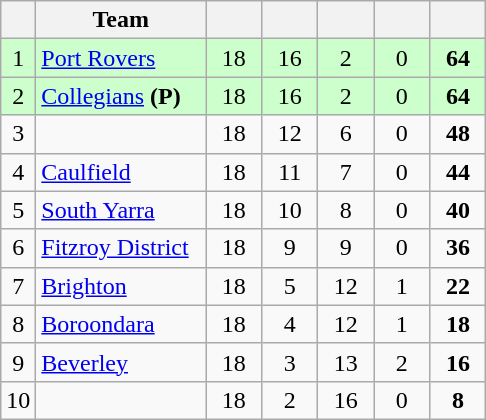<table class="wikitable" style="text-align:center; margin-bottom:0">
<tr>
<th style="width:10px"></th>
<th style="width:35%;">Team</th>
<th style="width:30px;"></th>
<th style="width:30px;"></th>
<th style="width:30px;"></th>
<th style="width:30px;"></th>
<th style="width:30px;"></th>
</tr>
<tr style="background:#ccffcc;">
<td>1</td>
<td style="text-align:left;"><a href='#'>Port Rovers</a></td>
<td>18</td>
<td>16</td>
<td>2</td>
<td>0</td>
<td><strong>64</strong></td>
</tr>
<tr style="background:#ccffcc;">
<td>2</td>
<td style="text-align:left;"><a href='#'>Collegians</a> <strong>(P)</strong></td>
<td>18</td>
<td>16</td>
<td>2</td>
<td>0</td>
<td><strong>64</strong></td>
</tr>
<tr>
<td>3</td>
<td style="text-align:left;"></td>
<td>18</td>
<td>12</td>
<td>6</td>
<td>0</td>
<td><strong>48</strong></td>
</tr>
<tr>
<td>4</td>
<td style="text-align:left;"><a href='#'>Caulfield</a></td>
<td>18</td>
<td>11</td>
<td>7</td>
<td>0</td>
<td><strong>44</strong></td>
</tr>
<tr>
<td>5</td>
<td style="text-align:left;"><a href='#'>South Yarra</a></td>
<td>18</td>
<td>10</td>
<td>8</td>
<td>0</td>
<td><strong>40</strong></td>
</tr>
<tr>
<td>6</td>
<td style="text-align:left;"><a href='#'>Fitzroy District</a></td>
<td>18</td>
<td>9</td>
<td>9</td>
<td>0</td>
<td><strong>36</strong></td>
</tr>
<tr>
<td>7</td>
<td style="text-align:left;"><a href='#'>Brighton</a></td>
<td>18</td>
<td>5</td>
<td>12</td>
<td>1</td>
<td><strong>22</strong></td>
</tr>
<tr>
<td>8</td>
<td style="text-align:left;"><a href='#'>Boroondara</a></td>
<td>18</td>
<td>4</td>
<td>12</td>
<td>1</td>
<td><strong>18</strong></td>
</tr>
<tr>
<td>9</td>
<td style="text-align:left;"><a href='#'>Beverley</a></td>
<td>18</td>
<td>3</td>
<td>13</td>
<td>2</td>
<td><strong>16</strong></td>
</tr>
<tr>
<td>10</td>
<td style="text-align:left;"></td>
<td>18</td>
<td>2</td>
<td>16</td>
<td>0</td>
<td><strong>8</strong></td>
</tr>
</table>
